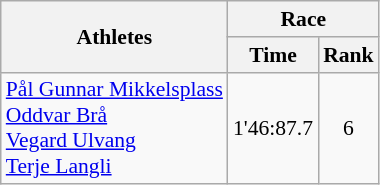<table class="wikitable" border="1" style="font-size:90%">
<tr>
<th rowspan=2>Athletes</th>
<th colspan=2>Race</th>
</tr>
<tr>
<th>Time</th>
<th>Rank</th>
</tr>
<tr>
<td><a href='#'>Pål Gunnar Mikkelsplass</a><br><a href='#'>Oddvar Brå</a><br><a href='#'>Vegard Ulvang</a><br><a href='#'>Terje Langli</a></td>
<td align=center>1'46:87.7</td>
<td align=center>6</td>
</tr>
</table>
